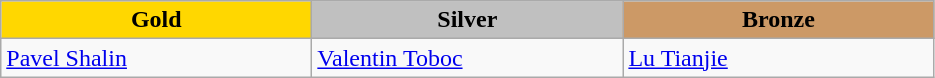<table class="wikitable" style="text-align:left">
<tr align="center">
<td width=200 bgcolor=gold><strong>Gold</strong></td>
<td width=200 bgcolor=silver><strong>Silver</strong></td>
<td width=200 bgcolor=CC9966><strong>Bronze</strong></td>
</tr>
<tr>
<td><a href='#'>Pavel Shalin</a><br><em></em></td>
<td><a href='#'>Valentin Toboc</a><br><em></em></td>
<td><a href='#'>Lu Tianjie</a><br><em></em></td>
</tr>
</table>
